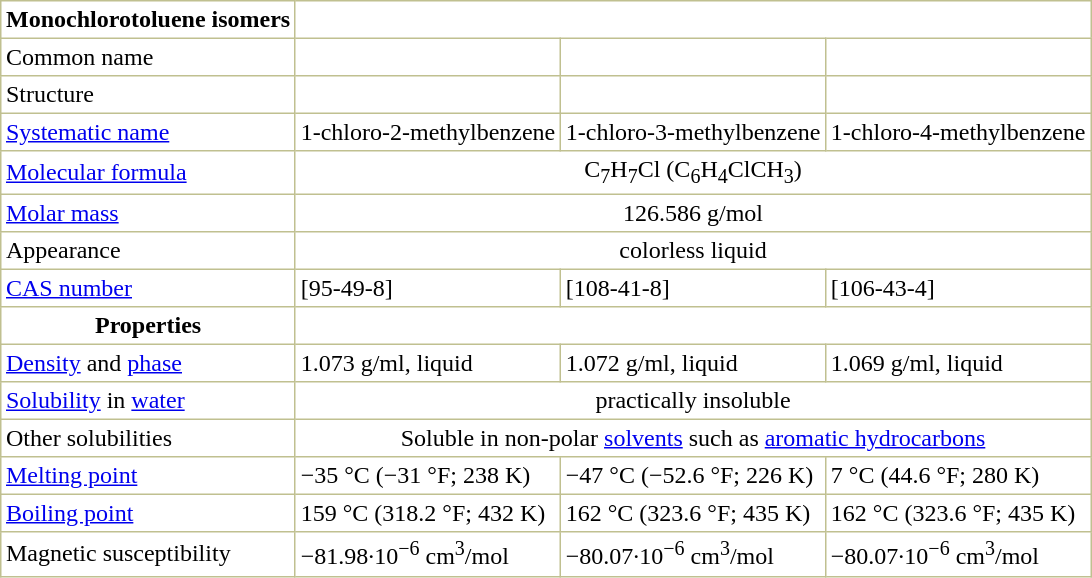<table align="center" border="1" cellspacing="0" cellpadding="3" style="margin: 0 0 0 0.5em; background: #FFFFFF; border-collapse: collapse; border-color: #C0C090;">
<tr>
<th>Monochlorotoluene isomers</th>
</tr>
<tr>
<td>Common name</td>
<td></td>
<td></td>
<td></td>
</tr>
<tr>
<td>Structure</td>
<td align="center"></td>
<td align="center"></td>
<td align="center"></td>
</tr>
<tr>
<td><a href='#'>Systematic name</a></td>
<td>1-chloro-2-methylbenzene</td>
<td>1-chloro-3-methylbenzene</td>
<td>1-chloro-4-methylbenzene</td>
</tr>
<tr>
<td><a href='#'>Molecular formula</a></td>
<td align="center" colspan="3">C<sub>7</sub>H<sub>7</sub>Cl (C<sub>6</sub>H<sub>4</sub>ClCH<sub>3</sub>)</td>
</tr>
<tr>
<td><a href='#'>Molar mass</a></td>
<td align="center" colspan="3">126.586 g/mol</td>
</tr>
<tr>
<td>Appearance</td>
<td align="center" colspan="3">colorless liquid</td>
</tr>
<tr>
<td><a href='#'>CAS number</a></td>
<td>[95-49-8]</td>
<td>[108-41-8]</td>
<td>[106-43-4]</td>
</tr>
<tr>
<th>Properties</th>
</tr>
<tr>
<td><a href='#'>Density</a> and <a href='#'>phase</a></td>
<td>1.073 g/ml, liquid</td>
<td>1.072 g/ml, liquid</td>
<td>1.069 g/ml, liquid</td>
</tr>
<tr>
<td><a href='#'>Solubility</a> in <a href='#'>water</a></td>
<td align="center" colspan="3">practically insoluble</td>
</tr>
<tr>
<td>Other solubilities</td>
<td align="center" colspan="4">Soluble in non-polar <a href='#'>solvents</a> such as <a href='#'>aromatic hydrocarbons</a></td>
</tr>
<tr>
<td><a href='#'>Melting point</a></td>
<td>−35 °C (−31 °F; 238 K)</td>
<td>−47 °C (−52.6 °F; 226 K)</td>
<td>7 °C (44.6 °F; 280 K)</td>
</tr>
<tr>
<td><a href='#'>Boiling point</a></td>
<td>159 °C (318.2 °F; 432 K)</td>
<td>162 °C (323.6 °F; 435 K)</td>
<td>162 °C (323.6 °F; 435 K)</td>
</tr>
<tr>
<td>Magnetic susceptibility</td>
<td>−81.98·10<sup>−6</sup> cm<sup>3</sup>/mol</td>
<td>−80.07·10<sup>−6</sup> cm<sup>3</sup>/mol</td>
<td>−80.07·10<sup>−6</sup> cm<sup>3</sup>/mol</td>
</tr>
</table>
